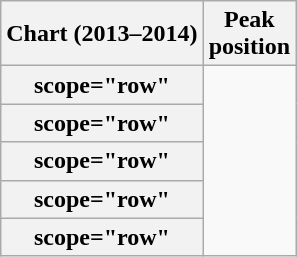<table class="wikitable plainrowheaders">
<tr>
<th>Chart (2013–2014)</th>
<th>Peak<br>position</th>
</tr>
<tr>
<th>scope="row"</th>
</tr>
<tr>
<th>scope="row" </th>
</tr>
<tr>
<th>scope="row"</th>
</tr>
<tr>
<th>scope="row"</th>
</tr>
<tr>
<th>scope="row"</th>
</tr>
</table>
